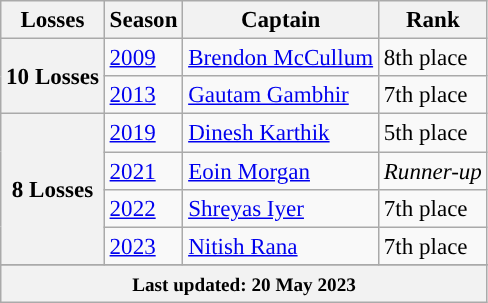<table class="wikitable sortable" style="text-align:left;font-size:96%;">
<tr>
<th>Losses</th>
<th>Season</th>
<th>Captain</th>
<th>Rank</th>
</tr>
<tr>
<th scope=row style=text-align:center; rowspan=2>10 Losses</th>
<td><a href='#'>2009</a></td>
<td><a href='#'>Brendon McCullum</a></td>
<td>8th place</td>
</tr>
<tr>
<td><a href='#'>2013</a></td>
<td><a href='#'>Gautam Gambhir</a></td>
<td>7th place</td>
</tr>
<tr>
<th scope=row style=text-align:center; rowspan=4>8 Losses</th>
<td><a href='#'>2019</a></td>
<td><a href='#'>Dinesh Karthik</a></td>
<td>5th place</td>
</tr>
<tr>
<td><a href='#'>2021</a></td>
<td><a href='#'>Eoin Morgan</a></td>
<td><em>Runner-up</em></td>
</tr>
<tr>
<td><a href='#'>2022</a></td>
<td><a href='#'>Shreyas Iyer</a></td>
<td>7th place</td>
</tr>
<tr>
<td><a href='#'>2023</a></td>
<td><a href='#'>Nitish Rana</a></td>
<td>7th place</td>
</tr>
<tr>
</tr>
<tr class="sortbottom">
<th colspan="4"><small>Last updated: 20 May 2023</small></th>
</tr>
</table>
